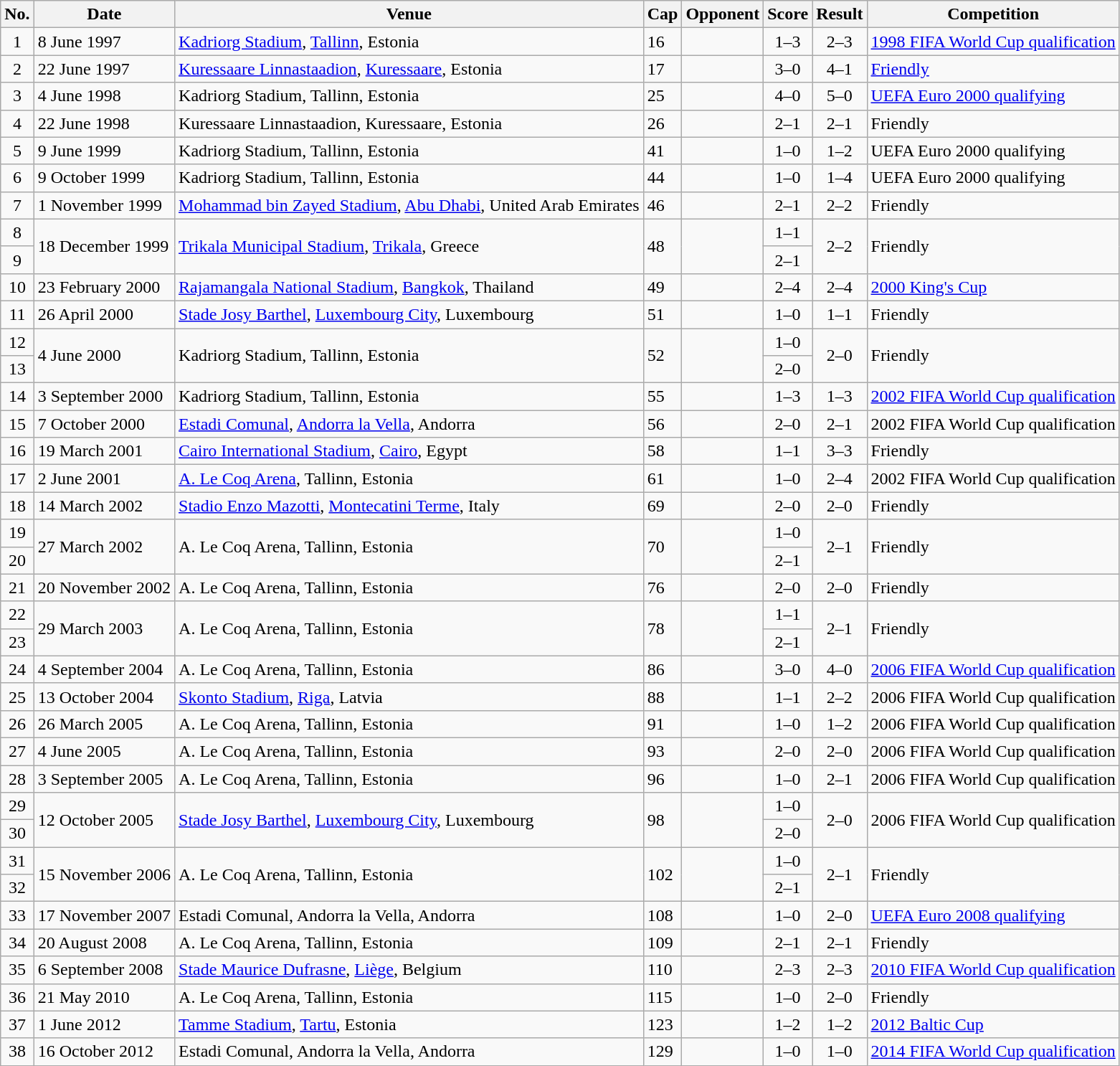<table class="wikitable sortable">
<tr>
<th scope="col">No.</th>
<th scope="col" data-sort-type="date">Date</th>
<th scope="col">Venue</th>
<th scope="col">Cap</th>
<th scope="col">Opponent</th>
<th scope="col">Score</th>
<th scope="col">Result</th>
<th scope="col">Competition</th>
</tr>
<tr>
<td align="center">1</td>
<td>8 June 1997</td>
<td><a href='#'>Kadriorg Stadium</a>, <a href='#'>Tallinn</a>, Estonia</td>
<td>16</td>
<td></td>
<td align="center">1–3</td>
<td align="center">2–3</td>
<td><a href='#'>1998 FIFA World Cup qualification</a></td>
</tr>
<tr>
<td align="center">2</td>
<td>22 June 1997</td>
<td><a href='#'>Kuressaare Linnastaadion</a>, <a href='#'>Kuressaare</a>, Estonia</td>
<td>17</td>
<td></td>
<td align="center">3–0</td>
<td align="center">4–1</td>
<td><a href='#'>Friendly</a></td>
</tr>
<tr>
<td align="center">3</td>
<td>4 June 1998</td>
<td>Kadriorg Stadium, Tallinn, Estonia</td>
<td>25</td>
<td></td>
<td align="center">4–0</td>
<td align="center">5–0</td>
<td><a href='#'>UEFA Euro 2000 qualifying</a></td>
</tr>
<tr>
<td align="center">4</td>
<td>22 June 1998</td>
<td>Kuressaare Linnastaadion, Kuressaare, Estonia</td>
<td>26</td>
<td></td>
<td align="center">2–1</td>
<td align="center">2–1</td>
<td>Friendly</td>
</tr>
<tr>
<td align="center">5</td>
<td>9 June 1999</td>
<td>Kadriorg Stadium, Tallinn, Estonia</td>
<td>41</td>
<td></td>
<td align="center">1–0</td>
<td align="center">1–2</td>
<td>UEFA Euro 2000 qualifying</td>
</tr>
<tr>
<td align="center">6</td>
<td>9 October 1999</td>
<td>Kadriorg Stadium, Tallinn, Estonia</td>
<td>44</td>
<td></td>
<td align="center">1–0</td>
<td align="center">1–4</td>
<td>UEFA Euro 2000 qualifying</td>
</tr>
<tr>
<td align="center">7</td>
<td>1 November 1999</td>
<td><a href='#'>Mohammad bin Zayed Stadium</a>, <a href='#'>Abu Dhabi</a>, United Arab Emirates</td>
<td>46</td>
<td></td>
<td align="center">2–1</td>
<td align="center">2–2</td>
<td>Friendly</td>
</tr>
<tr>
<td align="center">8</td>
<td rowspan="2">18 December 1999</td>
<td rowspan="2"><a href='#'>Trikala Municipal Stadium</a>, <a href='#'>Trikala</a>, Greece</td>
<td rowspan="2">48</td>
<td rowspan="2"></td>
<td align="center">1–1</td>
<td rowspan="2" style="text-align:center">2–2</td>
<td rowspan="2">Friendly</td>
</tr>
<tr>
<td align="center">9</td>
<td align="center">2–1</td>
</tr>
<tr>
<td align="center">10</td>
<td>23 February 2000</td>
<td><a href='#'>Rajamangala National Stadium</a>, <a href='#'>Bangkok</a>, Thailand</td>
<td>49</td>
<td></td>
<td align="center">2–4</td>
<td align="center">2–4</td>
<td><a href='#'>2000 King's Cup</a></td>
</tr>
<tr>
<td align="center">11</td>
<td>26 April 2000</td>
<td><a href='#'>Stade Josy Barthel</a>, <a href='#'>Luxembourg City</a>, Luxembourg</td>
<td>51</td>
<td></td>
<td align="center">1–0</td>
<td align="center">1–1</td>
<td>Friendly</td>
</tr>
<tr>
<td align="center">12</td>
<td rowspan="2">4 June 2000</td>
<td rowspan="2">Kadriorg Stadium, Tallinn, Estonia</td>
<td rowspan="2">52</td>
<td rowspan="2"></td>
<td align="center">1–0</td>
<td rowspan="2" style="text-align:center">2–0</td>
<td rowspan="2">Friendly</td>
</tr>
<tr>
<td align="center">13</td>
<td align="center">2–0</td>
</tr>
<tr>
<td align="center">14</td>
<td>3 September 2000</td>
<td>Kadriorg Stadium, Tallinn, Estonia</td>
<td>55</td>
<td></td>
<td align="center">1–3</td>
<td align="center">1–3</td>
<td><a href='#'>2002 FIFA World Cup qualification</a></td>
</tr>
<tr>
<td align="center">15</td>
<td>7 October 2000</td>
<td><a href='#'>Estadi Comunal</a>, <a href='#'>Andorra la Vella</a>, Andorra</td>
<td>56</td>
<td></td>
<td align="center">2–0</td>
<td align="center">2–1</td>
<td>2002 FIFA World Cup qualification</td>
</tr>
<tr>
<td align="center">16</td>
<td>19 March 2001</td>
<td><a href='#'>Cairo International Stadium</a>, <a href='#'>Cairo</a>, Egypt</td>
<td>58</td>
<td></td>
<td align="center">1–1</td>
<td align="center">3–3</td>
<td>Friendly</td>
</tr>
<tr>
<td align="center">17</td>
<td>2 June 2001</td>
<td><a href='#'>A. Le Coq Arena</a>, Tallinn, Estonia</td>
<td>61</td>
<td></td>
<td align="center">1–0</td>
<td align="center">2–4</td>
<td>2002 FIFA World Cup qualification</td>
</tr>
<tr>
<td align="center">18</td>
<td>14 March 2002</td>
<td><a href='#'>Stadio Enzo Mazotti</a>, <a href='#'>Montecatini Terme</a>, Italy</td>
<td>69</td>
<td></td>
<td align="center">2–0</td>
<td align="center">2–0</td>
<td>Friendly</td>
</tr>
<tr>
<td align="center">19</td>
<td rowspan="2">27 March 2002</td>
<td rowspan="2">A. Le Coq Arena, Tallinn, Estonia</td>
<td rowspan="2">70</td>
<td rowspan="2"></td>
<td align="center">1–0</td>
<td rowspan="2" style="text-align:center">2–1</td>
<td rowspan="2">Friendly</td>
</tr>
<tr>
<td align="center">20</td>
<td align="center">2–1</td>
</tr>
<tr>
<td align="center">21</td>
<td>20 November 2002</td>
<td>A. Le Coq Arena, Tallinn, Estonia</td>
<td>76</td>
<td></td>
<td align="center">2–0</td>
<td align="center">2–0</td>
<td>Friendly</td>
</tr>
<tr>
<td align="center">22</td>
<td rowspan="2">29 March 2003</td>
<td rowspan="2">A. Le Coq Arena, Tallinn, Estonia</td>
<td rowspan="2">78</td>
<td rowspan="2"></td>
<td align="center">1–1</td>
<td rowspan="2" style="text-align:center">2–1</td>
<td rowspan="2">Friendly</td>
</tr>
<tr>
<td align="center">23</td>
<td align="center">2–1</td>
</tr>
<tr>
<td align="center">24</td>
<td>4 September 2004</td>
<td>A. Le Coq Arena, Tallinn, Estonia</td>
<td>86</td>
<td></td>
<td align="center">3–0</td>
<td align="center">4–0</td>
<td><a href='#'>2006 FIFA World Cup qualification</a></td>
</tr>
<tr>
<td align="center">25</td>
<td>13 October 2004</td>
<td><a href='#'>Skonto Stadium</a>, <a href='#'>Riga</a>, Latvia</td>
<td>88</td>
<td></td>
<td align="center">1–1</td>
<td align="center">2–2</td>
<td>2006 FIFA World Cup qualification</td>
</tr>
<tr>
<td align="center">26</td>
<td>26 March 2005</td>
<td>A. Le Coq Arena, Tallinn, Estonia</td>
<td>91</td>
<td></td>
<td align="center">1–0</td>
<td align="center">1–2</td>
<td>2006 FIFA World Cup qualification</td>
</tr>
<tr>
<td align="center">27</td>
<td>4 June 2005</td>
<td>A. Le Coq Arena, Tallinn, Estonia</td>
<td>93</td>
<td></td>
<td align="center">2–0</td>
<td align="center">2–0</td>
<td>2006 FIFA World Cup qualification</td>
</tr>
<tr>
<td align="center">28</td>
<td>3 September 2005</td>
<td>A. Le Coq Arena, Tallinn, Estonia</td>
<td>96</td>
<td></td>
<td align="center">1–0</td>
<td align="center">2–1</td>
<td>2006 FIFA World Cup qualification</td>
</tr>
<tr>
<td align="center">29</td>
<td rowspan="2">12 October 2005</td>
<td rowspan="2"><a href='#'>Stade Josy Barthel</a>, <a href='#'>Luxembourg City</a>, Luxembourg</td>
<td rowspan="2">98</td>
<td rowspan="2"></td>
<td align="center">1–0</td>
<td rowspan="2" style="text-align:center">2–0</td>
<td rowspan="2">2006 FIFA World Cup qualification</td>
</tr>
<tr>
<td align="center">30</td>
<td align="center">2–0</td>
</tr>
<tr>
<td align="center">31</td>
<td rowspan="2">15 November 2006</td>
<td rowspan="2">A. Le Coq Arena, Tallinn, Estonia</td>
<td rowspan="2">102</td>
<td rowspan="2"></td>
<td align="center">1–0</td>
<td rowspan="2" style="text-align:center">2–1</td>
<td rowspan="2">Friendly</td>
</tr>
<tr>
<td align="center">32</td>
<td align="center">2–1</td>
</tr>
<tr>
<td align="center">33</td>
<td>17 November 2007</td>
<td>Estadi Comunal, Andorra la Vella, Andorra</td>
<td>108</td>
<td></td>
<td align="center">1–0</td>
<td align="center">2–0</td>
<td><a href='#'>UEFA Euro 2008 qualifying</a></td>
</tr>
<tr>
<td align="center">34</td>
<td>20 August 2008</td>
<td>A. Le Coq Arena, Tallinn, Estonia</td>
<td>109</td>
<td></td>
<td align="center">2–1</td>
<td align="center">2–1</td>
<td>Friendly</td>
</tr>
<tr>
<td align="center">35</td>
<td>6 September 2008</td>
<td><a href='#'>Stade Maurice Dufrasne</a>, <a href='#'>Liège</a>, Belgium</td>
<td>110</td>
<td></td>
<td align="center">2–3</td>
<td align="center">2–3</td>
<td><a href='#'>2010 FIFA World Cup qualification</a></td>
</tr>
<tr>
<td align="center">36</td>
<td>21 May 2010</td>
<td>A. Le Coq Arena, Tallinn, Estonia</td>
<td>115</td>
<td></td>
<td align="center">1–0</td>
<td align="center">2–0</td>
<td>Friendly</td>
</tr>
<tr>
<td align="center">37</td>
<td>1 June 2012</td>
<td><a href='#'>Tamme Stadium</a>, <a href='#'>Tartu</a>, Estonia</td>
<td>123</td>
<td></td>
<td align="center">1–2</td>
<td align="center">1–2</td>
<td><a href='#'>2012 Baltic Cup</a></td>
</tr>
<tr>
<td align="center">38</td>
<td>16 October 2012</td>
<td>Estadi Comunal, Andorra la Vella, Andorra</td>
<td>129</td>
<td></td>
<td align="center">1–0</td>
<td align="center">1–0</td>
<td><a href='#'>2014 FIFA World Cup qualification</a></td>
</tr>
</table>
